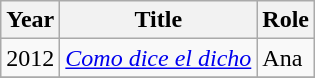<table class="wikitable sortable">
<tr>
<th>Year</th>
<th>Title</th>
<th>Role</th>
</tr>
<tr>
<td>2012</td>
<td><em><a href='#'>Como dice el dicho</a></em></td>
<td>Ana</td>
</tr>
<tr>
</tr>
</table>
